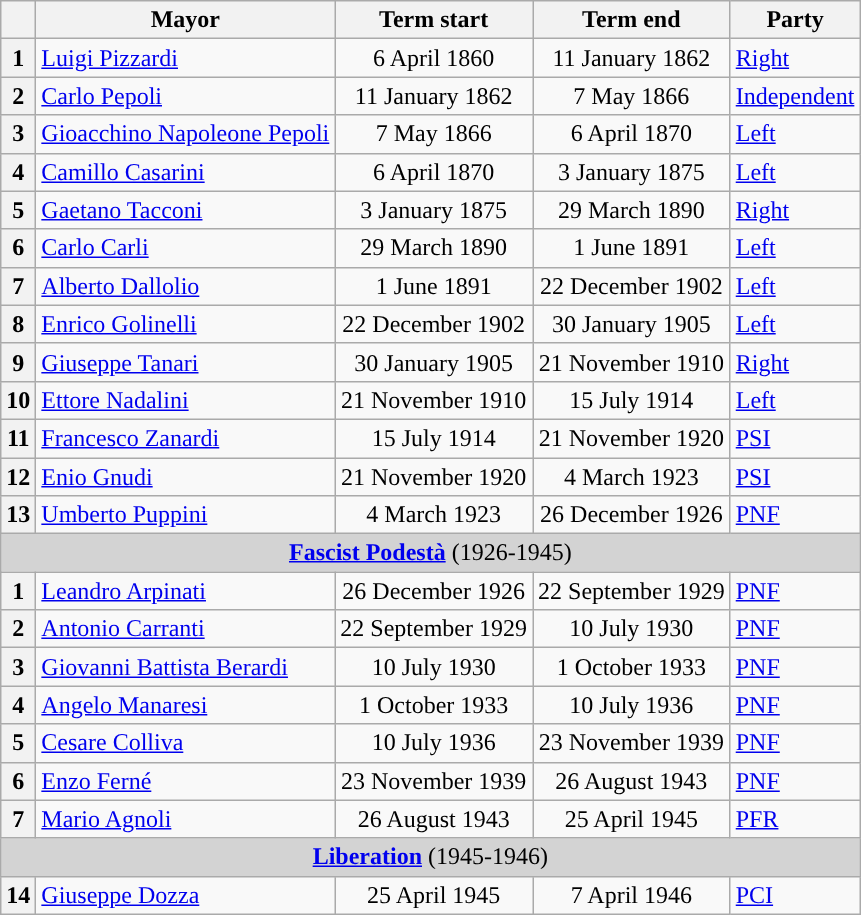<table class="wikitable">
<tr>
<th class=unsortable> </th>
<th>Mayor</th>
<th>Term start</th>
<th>Term end</th>
<th>Party</th>
</tr>
<tr>
<th rowspan=1 style="background:">1</th>
<td><a href='#'>Luigi Pizzardi</a></td>
<td align=center>6 April 1860</td>
<td align=center>11 January 1862</td>
<td><a href='#'>Right</a></td>
</tr>
<tr>
<th rowspan=1 style="background:">2</th>
<td><a href='#'>Carlo Pepoli</a></td>
<td align=center>11 January 1862</td>
<td align=center>7 May 1866</td>
<td><a href='#'>Independent</a></td>
</tr>
<tr>
<th rowspan=1 style="background:">3</th>
<td><a href='#'>Gioacchino Napoleone Pepoli</a></td>
<td align=center>7 May 1866</td>
<td align=center>6 April 1870</td>
<td><a href='#'>Left</a></td>
</tr>
<tr>
<th rowspan=1 style="background:">4</th>
<td><a href='#'>Camillo Casarini</a></td>
<td align=center>6 April 1870</td>
<td align=center>3 January 1875</td>
<td><a href='#'>Left</a></td>
</tr>
<tr>
<th rowspan=1 style="background:">5</th>
<td><a href='#'>Gaetano Tacconi</a></td>
<td align=center>3 January 1875</td>
<td align=center>29 March 1890</td>
<td><a href='#'>Right</a></td>
</tr>
<tr>
<th rowspan=1 style="background:">6</th>
<td><a href='#'>Carlo Carli</a></td>
<td align=center>29 March 1890</td>
<td align=center>1 June 1891</td>
<td><a href='#'>Left</a></td>
</tr>
<tr>
<th rowspan=1 style="background:">7</th>
<td><a href='#'>Alberto Dallolio</a></td>
<td align=center>1 June 1891</td>
<td align=center>22 December 1902</td>
<td><a href='#'>Left</a></td>
</tr>
<tr>
<th rowspan=1 style="background:">8</th>
<td><a href='#'>Enrico Golinelli</a></td>
<td align=center>22 December 1902</td>
<td align=center>30 January 1905</td>
<td><a href='#'>Left</a></td>
</tr>
<tr>
<th rowspan=1 style="background:">9</th>
<td><a href='#'>Giuseppe Tanari</a></td>
<td align=center>30 January 1905</td>
<td align=center>21 November 1910</td>
<td><a href='#'>Right</a></td>
</tr>
<tr>
<th rowspan=1 style="background:">10</th>
<td><a href='#'>Ettore Nadalini</a></td>
<td align=center>21 November 1910</td>
<td align=center>15 July 1914</td>
<td><a href='#'>Left</a></td>
</tr>
<tr>
<th rowspan=1 style="background:">11</th>
<td><a href='#'>Francesco Zanardi</a></td>
<td align=center>15 July 1914</td>
<td align=center>21 November 1920</td>
<td><a href='#'>PSI</a></td>
</tr>
<tr>
<th rowspan=1 style="background:">12</th>
<td><a href='#'>Enio Gnudi</a></td>
<td align=center>21 November 1920</td>
<td align=center>4 March 1923</td>
<td><a href='#'>PSI</a></td>
</tr>
<tr>
<th rowspan=1 style="background:">13</th>
<td><a href='#'>Umberto Puppini</a></td>
<td align=center>4 March 1923</td>
<td align=center>26 December 1926</td>
<td><a href='#'>PNF</a></td>
</tr>
<tr>
<td colspan="8" bgcolor="lightgrey" align=center><strong><a href='#'>Fascist Podestà</a></strong> (1926-1945)</td>
</tr>
<tr>
<th rowspan=1 style="background:">1</th>
<td><a href='#'>Leandro Arpinati</a></td>
<td align=center>26 December 1926</td>
<td align=center>22 September 1929</td>
<td><a href='#'>PNF</a></td>
</tr>
<tr>
<th rowspan=1 style="background:">2</th>
<td><a href='#'>Antonio Carranti</a></td>
<td align=center>22 September 1929</td>
<td align=center>10 July 1930</td>
<td><a href='#'>PNF</a></td>
</tr>
<tr>
<th rowspan=1 style="background:">3</th>
<td><a href='#'>Giovanni Battista Berardi</a></td>
<td align=center>10 July 1930</td>
<td align=center>1 October 1933</td>
<td><a href='#'>PNF</a></td>
</tr>
<tr>
<th rowspan=1 style="background:">4</th>
<td><a href='#'>Angelo Manaresi</a></td>
<td align=center>1 October 1933</td>
<td align=center>10 July 1936</td>
<td><a href='#'>PNF</a></td>
</tr>
<tr>
<th rowspan=1 style="background:">5</th>
<td><a href='#'>Cesare Colliva</a></td>
<td align=center>10 July 1936</td>
<td align=center>23 November 1939</td>
<td><a href='#'>PNF</a></td>
</tr>
<tr>
<th rowspan=1 style="background:">6</th>
<td><a href='#'>Enzo Ferné</a></td>
<td align=center>23 November 1939</td>
<td align=center>26 August 1943</td>
<td><a href='#'>PNF</a></td>
</tr>
<tr>
<th rowspan=1 style="background:">7</th>
<td><a href='#'>Mario Agnoli</a></td>
<td align=center>26 August 1943</td>
<td align=center>25 April 1945</td>
<td><a href='#'>PFR</a></td>
</tr>
<tr>
<td colspan="8" bgcolor="lightgrey" align=center><strong><a href='#'>Liberation</a></strong> (1945-1946)</td>
</tr>
<tr>
<th rowspan=1 style="background:">14</th>
<td><a href='#'>Giuseppe Dozza</a></td>
<td align=center>25 April 1945</td>
<td align=center>7 April 1946</td>
<td><a href='#'>PCI</a></td>
</tr>
</table>
